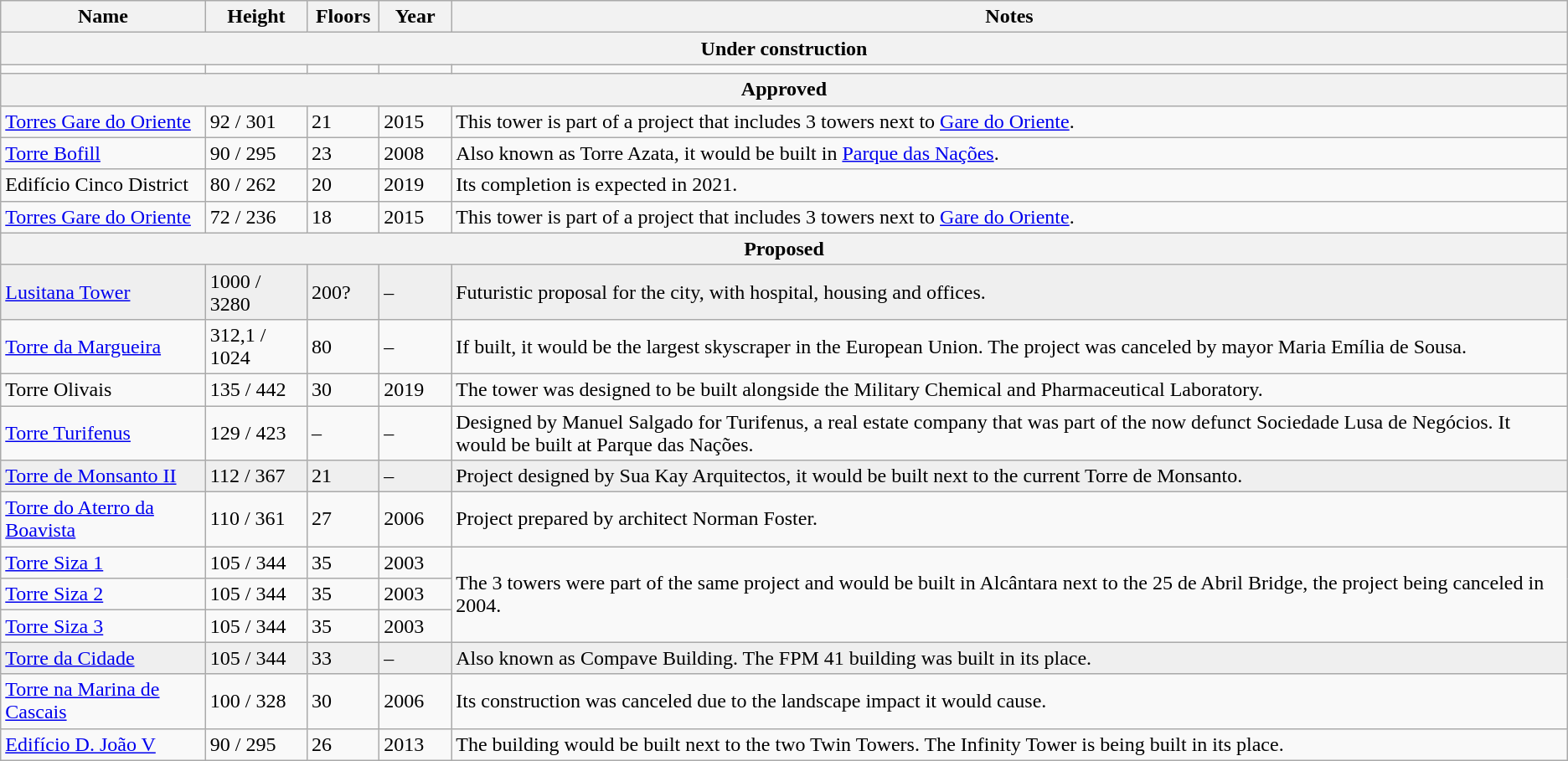<table class="wikitable sortable">
<tr>
<th>Name</th>
<th>Height </th>
<th style="width:50px">Floors</th>
<th width="50">Year</th>
<th class="unsortable">Notes</th>
</tr>
<tr>
<th colspan="5">Under construction</th>
</tr>
<tr>
<td></td>
<td></td>
<td></td>
<td></td>
<td></td>
</tr>
<tr>
<th colspan="5">Approved</th>
</tr>
<tr>
<td><a href='#'>Torres Gare do Oriente</a></td>
<td>92 / 301</td>
<td>21</td>
<td>2015</td>
<td>This tower is part of a project that includes 3 towers next to <a href='#'>Gare do Oriente</a>.</td>
</tr>
<tr>
<td><a href='#'>Torre Bofill</a></td>
<td>90 / 295</td>
<td>23</td>
<td>2008</td>
<td>Also known as Torre Azata, it would be built in <a href='#'>Parque das Nações</a>.</td>
</tr>
<tr>
<td>Edifício Cinco District</td>
<td>80 / 262</td>
<td>20</td>
<td>2019</td>
<td>Its completion is expected in 2021.</td>
</tr>
<tr>
<td><a href='#'>Torres Gare do Oriente</a></td>
<td>72 / 236</td>
<td>18</td>
<td>2015</td>
<td>This tower is part of a project that includes 3 towers next to <a href='#'>Gare do Oriente</a>.</td>
</tr>
<tr>
<th colspan="5">Proposed</th>
</tr>
<tr bgcolor="#EFEFEF">
<td><a href='#'>Lusitana Tower</a></td>
<td>1000 / 3280</td>
<td>200?</td>
<td>–</td>
<td>Futuristic proposal for the city, with hospital, housing and offices.</td>
</tr>
<tr>
<td><a href='#'>Torre da Margueira</a></td>
<td>312,1 / 1024</td>
<td>80</td>
<td>–</td>
<td>If built, it would be the largest skyscraper in the European Union. The project was canceled by mayor Maria Emília de Sousa.</td>
</tr>
<tr>
<td>Torre Olivais</td>
<td>135 / 442</td>
<td>30</td>
<td>2019</td>
<td>The tower was designed to be built alongside the Military Chemical and Pharmaceutical Laboratory.</td>
</tr>
<tr>
<td><a href='#'>Torre Turifenus</a></td>
<td>129 / 423</td>
<td>–</td>
<td>–</td>
<td>Designed by Manuel Salgado for Turifenus, a real estate company that was part of the now defunct Sociedade Lusa de Negócios. It would be built at Parque das Nações.</td>
</tr>
<tr bgcolor="#EFEFEF">
<td><a href='#'>Torre de Monsanto II</a></td>
<td>112 / 367</td>
<td>21</td>
<td>–</td>
<td>Project designed by Sua Kay Arquitectos, it would be built next to the current Torre de Monsanto.</td>
</tr>
<tr>
<td><a href='#'>Torre do Aterro da Boavista</a></td>
<td>110 / 361</td>
<td>27</td>
<td>2006</td>
<td>Project prepared by architect Norman Foster.</td>
</tr>
<tr>
<td><a href='#'>Torre Siza 1</a></td>
<td>105 / 344</td>
<td>35</td>
<td>2003</td>
<td rowspan="3">The 3 towers were part of the same project and would be built in Alcântara next to the 25 de Abril Bridge, the project being canceled in 2004.</td>
</tr>
<tr>
<td><a href='#'>Torre Siza 2</a></td>
<td>105 / 344</td>
<td>35</td>
<td>2003</td>
</tr>
<tr>
<td><a href='#'>Torre Siza 3</a></td>
<td>105 / 344</td>
<td>35</td>
<td>2003</td>
</tr>
<tr bgcolor="#EFEFEF">
<td><a href='#'>Torre da Cidade</a></td>
<td>105 / 344</td>
<td>33</td>
<td>–</td>
<td>Also known as Compave Building. The FPM 41 building was built in its place.</td>
</tr>
<tr>
<td><a href='#'>Torre na Marina de Cascais</a></td>
<td>100 / 328</td>
<td>30</td>
<td>2006</td>
<td>Its construction was canceled due to the landscape impact it would cause.</td>
</tr>
<tr>
<td><a href='#'>Edifício D. João V</a></td>
<td>90 / 295</td>
<td>26</td>
<td>2013</td>
<td>The building would be built next to the two Twin Towers. The Infinity Tower is being built in its place.</td>
</tr>
</table>
